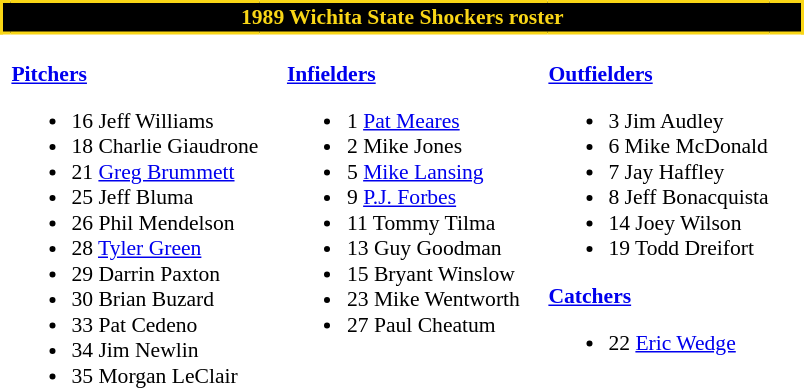<table class="toccolours" style="border-collapse:collapse; font-size:90%;">
<tr>
<th colspan="7" style="background:black;color:#F9D616; border: 2px solid #F9D616;text-align:center;">1989 Wichita State Shockers roster</th>
</tr>
<tr>
<td width="03"> </td>
<td valign="top"><br><strong><a href='#'>Pitchers</a></strong><ul><li>16 Jeff Williams</li><li>18 Charlie Giaudrone</li><li>21 <a href='#'>Greg Brummett</a></li><li>25 Jeff Bluma</li><li>26 Phil Mendelson</li><li>28 <a href='#'>Tyler Green</a></li><li>29 Darrin Paxton</li><li>30 Brian Buzard</li><li>33 Pat Cedeno</li><li>34 Jim Newlin</li><li>35 Morgan LeClair</li></ul></td>
<td width="15"> </td>
<td valign="top"><br><strong><a href='#'>Infielders</a></strong><ul><li>1 <a href='#'>Pat Meares</a></li><li>2 Mike Jones</li><li>5 <a href='#'>Mike Lansing</a></li><li>9 <a href='#'>P.J. Forbes</a></li><li>11 Tommy Tilma</li><li>13 Guy Goodman</li><li>15 Bryant Winslow</li><li>23 Mike Wentworth</li><li>27 Paul Cheatum</li></ul></td>
<td width="15"> </td>
<td valign="top"><br><strong><a href='#'>Outfielders</a></strong><ul><li>3 Jim Audley</li><li>6 Mike McDonald</li><li>7 Jay Haffley</li><li>8 Jeff Bonacquista</li><li>14 Joey Wilson</li><li>19 Todd Dreifort</li></ul><strong><a href='#'>Catchers</a></strong><ul><li>22 <a href='#'>Eric Wedge</a></li></ul></td>
<td width="20"> </td>
</tr>
</table>
